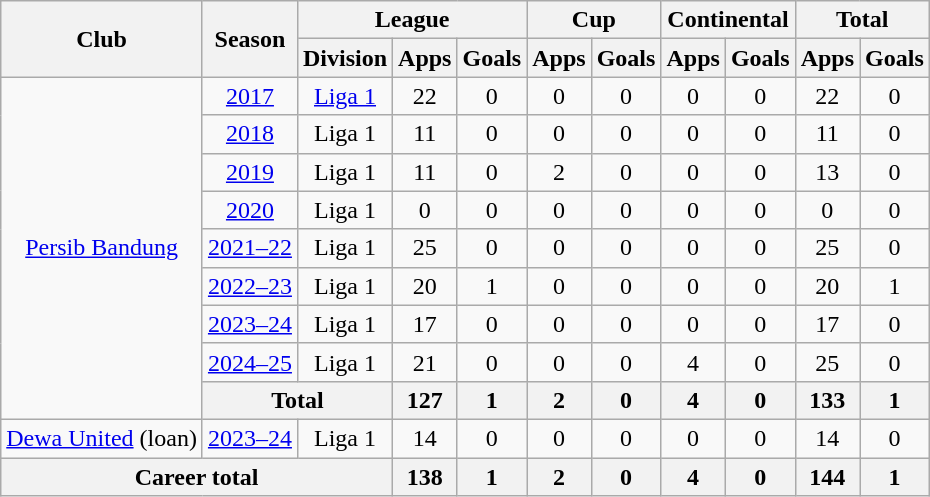<table class="wikitable" style="text-align:center">
<tr>
<th rowspan="2">Club</th>
<th rowspan="2">Season</th>
<th colspan="3">League</th>
<th colspan="2">Cup</th>
<th colspan="2">Continental</th>
<th colspan="2">Total</th>
</tr>
<tr>
<th>Division</th>
<th>Apps</th>
<th>Goals</th>
<th>Apps</th>
<th>Goals</th>
<th>Apps</th>
<th>Goals</th>
<th>Apps</th>
<th>Goals</th>
</tr>
<tr>
<td rowspan="9" valign="center"><a href='#'>Persib Bandung</a></td>
<td><a href='#'>2017</a></td>
<td rowspan="1" valign="center"><a href='#'>Liga 1</a></td>
<td>22</td>
<td>0</td>
<td>0</td>
<td>0</td>
<td>0</td>
<td>0</td>
<td>22</td>
<td>0</td>
</tr>
<tr>
<td><a href='#'>2018</a></td>
<td rowspan="1" valign="center">Liga 1</td>
<td>11</td>
<td>0</td>
<td>0</td>
<td>0</td>
<td>0</td>
<td>0</td>
<td>11</td>
<td>0</td>
</tr>
<tr>
<td><a href='#'>2019</a></td>
<td rowspan="1" valign="center">Liga 1</td>
<td>11</td>
<td>0</td>
<td>2</td>
<td>0</td>
<td>0</td>
<td>0</td>
<td>13</td>
<td>0</td>
</tr>
<tr>
<td><a href='#'>2020</a></td>
<td rowspan="1" valign="center">Liga 1</td>
<td>0</td>
<td>0</td>
<td>0</td>
<td>0</td>
<td>0</td>
<td>0</td>
<td>0</td>
<td>0</td>
</tr>
<tr>
<td><a href='#'>2021–22</a></td>
<td rowspan="1" valign="center">Liga 1</td>
<td>25</td>
<td>0</td>
<td>0</td>
<td>0</td>
<td>0</td>
<td>0</td>
<td>25</td>
<td>0</td>
</tr>
<tr>
<td><a href='#'>2022–23</a></td>
<td>Liga 1</td>
<td>20</td>
<td>1</td>
<td>0</td>
<td>0</td>
<td>0</td>
<td>0</td>
<td>20</td>
<td>1</td>
</tr>
<tr>
<td><a href='#'>2023–24</a></td>
<td>Liga 1</td>
<td>17</td>
<td>0</td>
<td>0</td>
<td>0</td>
<td>0</td>
<td>0</td>
<td>17</td>
<td>0</td>
</tr>
<tr>
<td><a href='#'>2024–25</a></td>
<td>Liga 1</td>
<td>21</td>
<td>0</td>
<td>0</td>
<td>0</td>
<td>4</td>
<td>0</td>
<td>25</td>
<td>0</td>
</tr>
<tr>
<th colspan="2">Total</th>
<th>127</th>
<th>1</th>
<th>2</th>
<th>0</th>
<th>4</th>
<th>0</th>
<th>133</th>
<th>1</th>
</tr>
<tr>
<td rowspan="1" valign="center"><a href='#'>Dewa United</a> (loan)</td>
<td><a href='#'>2023–24</a></td>
<td rowspan="1" valign="center">Liga 1</td>
<td>14</td>
<td>0</td>
<td>0</td>
<td>0</td>
<td>0</td>
<td>0</td>
<td>14</td>
<td>0</td>
</tr>
<tr>
<th colspan="3">Career total</th>
<th>138</th>
<th>1</th>
<th>2</th>
<th>0</th>
<th>4</th>
<th>0</th>
<th>144</th>
<th>1</th>
</tr>
</table>
